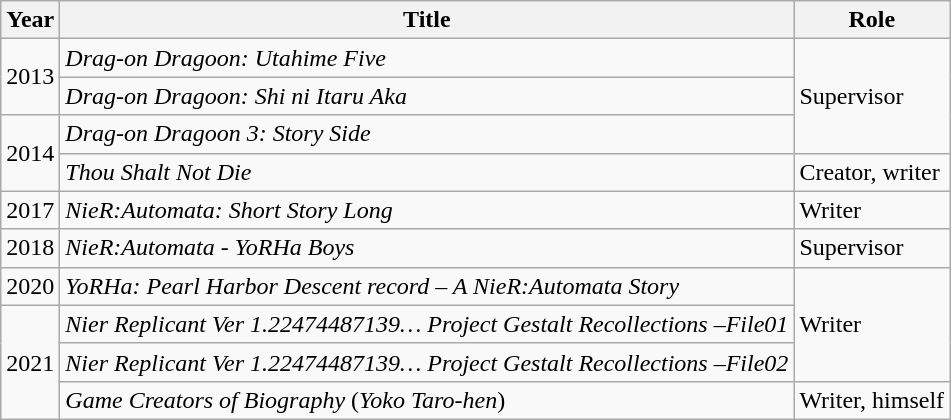<table class="wikitable sortable">
<tr>
<th>Year</th>
<th>Title</th>
<th class="unsortable">Role</th>
</tr>
<tr>
<td rowspan="2">2013</td>
<td><em>Drag-on Dragoon: Utahime Five</em></td>
<td rowspan="3">Supervisor</td>
</tr>
<tr>
<td><em>Drag-on Dragoon: Shi ni Itaru Aka</em></td>
</tr>
<tr>
<td rowspan="2">2014</td>
<td><em>Drag-on Dragoon 3: Story Side</em></td>
</tr>
<tr>
<td><em>Thou Shalt Not Die</em></td>
<td>Creator, writer</td>
</tr>
<tr>
<td>2017</td>
<td><em>NieR:Automata: Short Story Long</em></td>
<td>Writer</td>
</tr>
<tr>
<td>2018</td>
<td><em>NieR:Automata - YoRHa Boys</em></td>
<td>Supervisor</td>
</tr>
<tr>
<td>2020</td>
<td><em>YoRHa: Pearl Harbor Descent record – A NieR:Automata Story</em></td>
<td rowspan="3">Writer</td>
</tr>
<tr>
<td rowspan="3">2021</td>
<td><em>Nier Replicant Ver 1.22474487139… Project Gestalt Recollections –File01</em></td>
</tr>
<tr>
<td><em>Nier Replicant Ver 1.22474487139… Project Gestalt Recollections –File02</em></td>
</tr>
<tr>
<td><em>Game Creators of Biography</em> (<em>Yoko Taro-hen</em>)</td>
<td>Writer, himself</td>
</tr>
</table>
